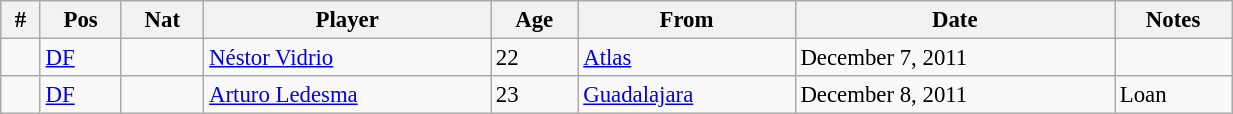<table class="wikitable" style="width:65%; text-align:center; font-size:95%; text-align:left;">
<tr>
<th><strong>#</strong></th>
<th><strong>Pos</strong></th>
<th><strong>Nat</strong></th>
<th><strong>Player</strong></th>
<th><strong>Age</strong></th>
<th><strong>From</strong></th>
<th><strong>Date</strong></th>
<th><strong>Notes</strong></th>
</tr>
<tr>
<td></td>
<td><a href='#'>DF</a></td>
<td></td>
<td><a href='#'>Néstor Vidrio</a></td>
<td>22</td>
<td><a href='#'>Atlas</a></td>
<td>December 7, 2011</td>
<td></td>
</tr>
<tr>
<td></td>
<td><a href='#'>DF</a></td>
<td></td>
<td><a href='#'>Arturo Ledesma</a></td>
<td>23</td>
<td><a href='#'>Guadalajara</a></td>
<td>December 8, 2011</td>
<td>Loan</td>
</tr>
</table>
